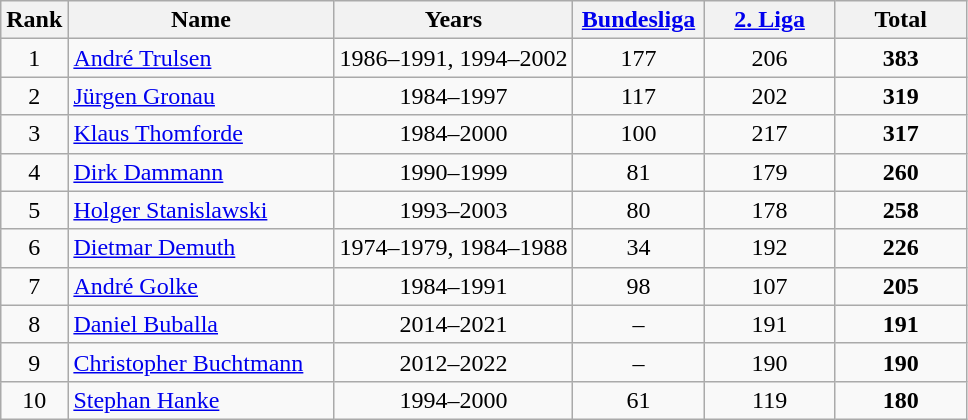<table class="wikitable sortable nowrap" style="text-align: center">
<tr>
<th>Rank</th>
<th width=170>Name</th>
<th>Years</th>
<th width=80><a href='#'>Bundesliga</a></th>
<th width=80><a href='#'>2. Liga</a></th>
<th width=80>Total</th>
</tr>
<tr>
<td>1</td>
<td align="left"> <a href='#'>André Trulsen</a></td>
<td>1986–1991, 1994–2002</td>
<td>177</td>
<td>206</td>
<td><strong>383</strong></td>
</tr>
<tr>
<td>2</td>
<td align="left"> <a href='#'>Jürgen Gronau</a></td>
<td>1984–1997</td>
<td>117</td>
<td>202</td>
<td><strong>319</strong></td>
</tr>
<tr>
<td>3</td>
<td align="left"> <a href='#'>Klaus Thomforde</a></td>
<td>1984–2000</td>
<td>100</td>
<td>217</td>
<td><strong>317</strong></td>
</tr>
<tr>
<td>4</td>
<td align="left"> <a href='#'>Dirk Dammann</a></td>
<td>1990–1999</td>
<td>81</td>
<td>179</td>
<td><strong>260</strong></td>
</tr>
<tr>
<td>5</td>
<td align="left"> <a href='#'>Holger Stanislawski</a></td>
<td>1993–2003</td>
<td>80</td>
<td>178</td>
<td><strong>258</strong></td>
</tr>
<tr>
<td>6</td>
<td align="left"> <a href='#'>Dietmar Demuth</a></td>
<td>1974–1979, 1984–1988</td>
<td>34</td>
<td>192</td>
<td><strong>226</strong></td>
</tr>
<tr>
<td>7</td>
<td align="left"> <a href='#'>André Golke</a></td>
<td>1984–1991</td>
<td>98</td>
<td>107</td>
<td><strong>205</strong></td>
</tr>
<tr>
<td>8</td>
<td align="left"> <a href='#'>Daniel Buballa</a></td>
<td>2014–2021</td>
<td>–</td>
<td>191</td>
<td><strong>191</strong></td>
</tr>
<tr>
<td>9</td>
<td align="left"> <a href='#'>Christopher Buchtmann</a></td>
<td>2012–2022</td>
<td>–</td>
<td>190</td>
<td><strong>190</strong></td>
</tr>
<tr>
<td>10</td>
<td align="left"> <a href='#'>Stephan Hanke</a></td>
<td>1994–2000</td>
<td>61</td>
<td>119</td>
<td><strong>180</strong></td>
</tr>
</table>
